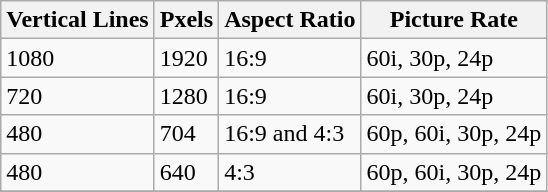<table class="wikitable">
<tr>
<th>Vertical Lines</th>
<th>Pxels</th>
<th>Aspect Ratio</th>
<th>Picture Rate</th>
</tr>
<tr>
<td>1080</td>
<td>1920</td>
<td>16:9</td>
<td>60i, 30p, 24p</td>
</tr>
<tr>
<td>720</td>
<td>1280</td>
<td>16:9</td>
<td>60i, 30p, 24p</td>
</tr>
<tr>
<td>480</td>
<td>704</td>
<td>16:9 and 4:3</td>
<td>60p, 60i, 30p, 24p</td>
</tr>
<tr>
<td>480</td>
<td>640</td>
<td>4:3</td>
<td>60p, 60i, 30p, 24p</td>
</tr>
<tr>
</tr>
</table>
